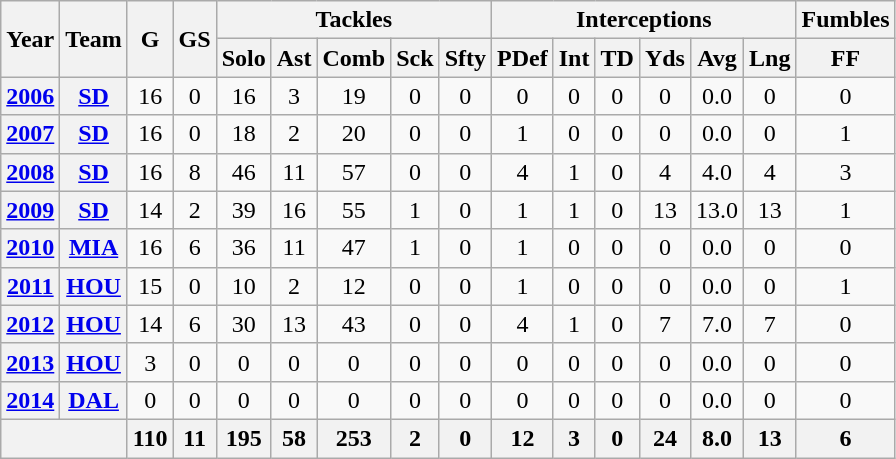<table class="wikitable" style="text-align: center;">
<tr>
<th rowspan="2">Year</th>
<th rowspan="2">Team</th>
<th rowspan="2">G</th>
<th rowspan="2">GS</th>
<th colspan="5">Tackles</th>
<th colspan="6">Interceptions</th>
<th colspan="1">Fumbles</th>
</tr>
<tr>
<th>Solo</th>
<th>Ast</th>
<th>Comb</th>
<th>Sck</th>
<th>Sfty</th>
<th>PDef</th>
<th>Int</th>
<th>TD</th>
<th>Yds</th>
<th>Avg</th>
<th>Lng</th>
<th>FF</th>
</tr>
<tr>
<th><a href='#'>2006</a></th>
<th><a href='#'>SD</a></th>
<td>16</td>
<td>0</td>
<td>16</td>
<td>3</td>
<td>19</td>
<td>0</td>
<td>0</td>
<td>0</td>
<td>0</td>
<td>0</td>
<td>0</td>
<td>0.0</td>
<td>0</td>
<td>0</td>
</tr>
<tr>
<th><a href='#'>2007</a></th>
<th><a href='#'>SD</a></th>
<td>16</td>
<td>0</td>
<td>18</td>
<td>2</td>
<td>20</td>
<td>0</td>
<td>0</td>
<td>1</td>
<td>0</td>
<td>0</td>
<td>0</td>
<td>0.0</td>
<td>0</td>
<td>1</td>
</tr>
<tr>
<th><a href='#'>2008</a></th>
<th><a href='#'>SD</a></th>
<td>16</td>
<td>8</td>
<td>46</td>
<td>11</td>
<td>57</td>
<td>0</td>
<td>0</td>
<td>4</td>
<td>1</td>
<td>0</td>
<td>4</td>
<td>4.0</td>
<td>4</td>
<td>3</td>
</tr>
<tr>
<th><a href='#'>2009</a></th>
<th><a href='#'>SD</a></th>
<td>14</td>
<td>2</td>
<td>39</td>
<td>16</td>
<td>55</td>
<td>1</td>
<td>0</td>
<td>1</td>
<td>1</td>
<td>0</td>
<td>13</td>
<td>13.0</td>
<td>13</td>
<td>1</td>
</tr>
<tr>
<th><a href='#'>2010</a></th>
<th><a href='#'>MIA</a></th>
<td>16</td>
<td>6</td>
<td>36</td>
<td>11</td>
<td>47</td>
<td>1</td>
<td>0</td>
<td>1</td>
<td>0</td>
<td>0</td>
<td>0</td>
<td>0.0</td>
<td>0</td>
<td>0</td>
</tr>
<tr>
<th><a href='#'>2011</a></th>
<th><a href='#'>HOU</a></th>
<td>15</td>
<td>0</td>
<td>10</td>
<td>2</td>
<td>12</td>
<td>0</td>
<td>0</td>
<td>1</td>
<td>0</td>
<td>0</td>
<td>0</td>
<td>0.0</td>
<td>0</td>
<td>1</td>
</tr>
<tr>
<th><a href='#'>2012</a></th>
<th><a href='#'>HOU</a></th>
<td>14</td>
<td>6</td>
<td>30</td>
<td>13</td>
<td>43</td>
<td>0</td>
<td>0</td>
<td>4</td>
<td>1</td>
<td>0</td>
<td>7</td>
<td>7.0</td>
<td>7</td>
<td>0</td>
</tr>
<tr>
<th><a href='#'>2013</a></th>
<th><a href='#'>HOU</a></th>
<td>3</td>
<td>0</td>
<td>0</td>
<td>0</td>
<td>0</td>
<td>0</td>
<td>0</td>
<td>0</td>
<td>0</td>
<td>0</td>
<td>0</td>
<td>0.0</td>
<td>0</td>
<td>0</td>
</tr>
<tr>
<th><a href='#'>2014</a></th>
<th><a href='#'>DAL</a></th>
<td>0</td>
<td>0</td>
<td>0</td>
<td>0</td>
<td>0</td>
<td>0</td>
<td>0</td>
<td>0</td>
<td>0</td>
<td>0</td>
<td>0</td>
<td>0.0</td>
<td>0</td>
<td>0</td>
</tr>
<tr>
<th colspan="2"></th>
<th>110</th>
<th>11</th>
<th>195</th>
<th>58</th>
<th>253</th>
<th>2</th>
<th>0</th>
<th>12</th>
<th>3</th>
<th>0</th>
<th>24</th>
<th>8.0</th>
<th>13</th>
<th>6</th>
</tr>
</table>
